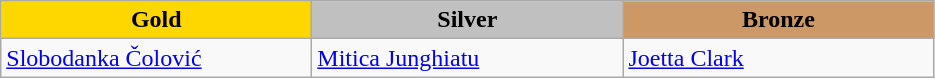<table class="wikitable" style="text-align:left">
<tr align="center">
<td width=200 bgcolor=gold><strong>Gold</strong></td>
<td width=200 bgcolor=silver><strong>Silver</strong></td>
<td width=200 bgcolor=CC9966><strong>Bronze</strong></td>
</tr>
<tr>
<td><a href='#'>Slobodanka Čolović</a><br><em></em></td>
<td><a href='#'>Mitica Junghiatu</a><br><em></em></td>
<td><a href='#'>Joetta Clark</a><br><em></em></td>
</tr>
</table>
